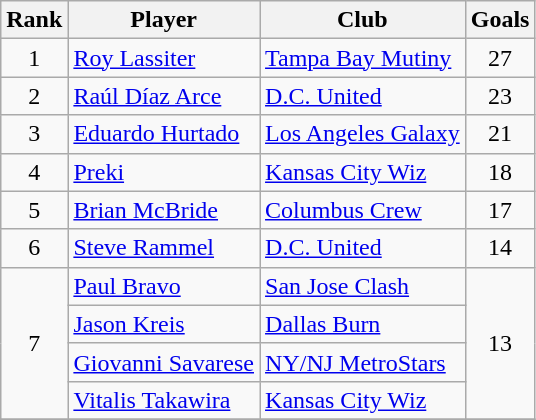<table class="wikitable" style="text-align:center">
<tr>
<th>Rank</th>
<th>Player</th>
<th>Club</th>
<th>Goals</th>
</tr>
<tr>
<td>1</td>
<td align="left"> <a href='#'>Roy Lassiter</a></td>
<td align="left"><a href='#'>Tampa Bay Mutiny</a></td>
<td>27</td>
</tr>
<tr>
<td>2</td>
<td align="left"> <a href='#'>Raúl Díaz Arce</a></td>
<td align="left"><a href='#'>D.C. United</a></td>
<td>23</td>
</tr>
<tr>
<td>3</td>
<td align="left"> <a href='#'>Eduardo Hurtado</a></td>
<td align="left"><a href='#'>Los Angeles Galaxy</a></td>
<td>21</td>
</tr>
<tr>
<td>4</td>
<td align="left"> <a href='#'>Preki</a></td>
<td align="left"><a href='#'>Kansas City Wiz</a></td>
<td>18</td>
</tr>
<tr>
<td>5</td>
<td align="left"> <a href='#'>Brian McBride</a></td>
<td align="left"><a href='#'>Columbus Crew</a></td>
<td>17</td>
</tr>
<tr>
<td>6</td>
<td align="left"> <a href='#'>Steve Rammel</a></td>
<td align="left"><a href='#'>D.C. United</a></td>
<td>14</td>
</tr>
<tr>
<td rowspan="4">7</td>
<td align="left"> <a href='#'>Paul Bravo</a></td>
<td align="left"><a href='#'>San Jose Clash</a></td>
<td rowspan="4">13</td>
</tr>
<tr>
<td align="left"> <a href='#'>Jason Kreis</a></td>
<td align="left"><a href='#'>Dallas Burn</a></td>
</tr>
<tr>
<td align="left"> <a href='#'>Giovanni Savarese</a></td>
<td align="left"><a href='#'>NY/NJ MetroStars</a></td>
</tr>
<tr>
<td align="left"> <a href='#'>Vitalis Takawira</a></td>
<td align="left"><a href='#'>Kansas City Wiz</a></td>
</tr>
<tr>
</tr>
</table>
